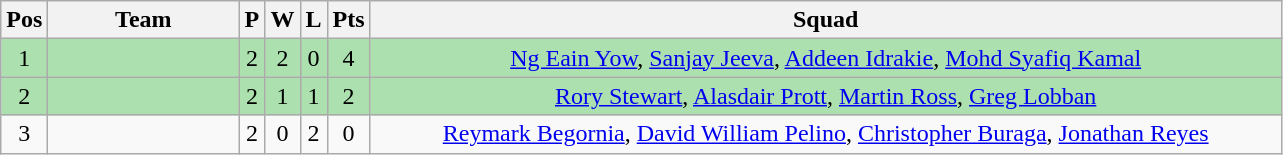<table class="wikitable" style="font-size: 100%">
<tr>
<th width=20>Pos</th>
<th width=120>Team</th>
<th width=10>P</th>
<th width=10>W</th>
<th width=10>L</th>
<th width=20>Pts</th>
<th width=600>Squad</th>
</tr>
<tr align=center style="background:#ACE1AF;">
<td>1</td>
<td align="left"></td>
<td>2</td>
<td>2</td>
<td>0</td>
<td>4</td>
<td><a href='#'>Ng Eain Yow</a>, <a href='#'>Sanjay Jeeva</a>, <a href='#'>Addeen Idrakie</a>, <a href='#'>Mohd Syafiq Kamal</a></td>
</tr>
<tr align=center style="background:#ACE1AF;">
<td>2</td>
<td align="left"></td>
<td>2</td>
<td>1</td>
<td>1</td>
<td>2</td>
<td><a href='#'>Rory Stewart</a>, <a href='#'>Alasdair Prott</a>, <a href='#'>Martin Ross</a>, <a href='#'>Greg Lobban</a></td>
</tr>
<tr align=center>
<td>3</td>
<td align="left"></td>
<td>2</td>
<td>0</td>
<td>2</td>
<td>0</td>
<td><a href='#'>Reymark Begornia</a>, <a href='#'>David William Pelino</a>, <a href='#'>Christopher Buraga</a>, <a href='#'>Jonathan Reyes</a></td>
</tr>
</table>
